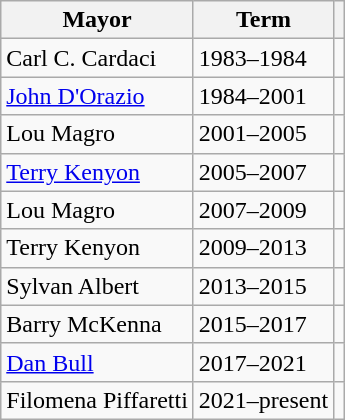<table class="wikitable">
<tr>
<th>Mayor</th>
<th>Term</th>
<th></th>
</tr>
<tr>
<td>Carl C. Cardaci</td>
<td>1983–1984</td>
<td></td>
</tr>
<tr>
<td><a href='#'>John D'Orazio</a></td>
<td>1984–2001</td>
<td></td>
</tr>
<tr>
<td>Lou Magro</td>
<td>2001–2005</td>
<td></td>
</tr>
<tr>
<td><a href='#'>Terry Kenyon</a></td>
<td>2005–2007</td>
<td></td>
</tr>
<tr>
<td>Lou Magro</td>
<td>2007–2009</td>
<td></td>
</tr>
<tr>
<td>Terry Kenyon</td>
<td>2009–2013</td>
<td></td>
</tr>
<tr>
<td>Sylvan Albert</td>
<td>2013–2015</td>
<td></td>
</tr>
<tr>
<td>Barry McKenna</td>
<td>2015–2017</td>
<td></td>
</tr>
<tr>
<td><a href='#'>Dan Bull</a></td>
<td>2017–2021</td>
<td></td>
</tr>
<tr>
<td>Filomena Piffaretti</td>
<td>2021–present</td>
<td></td>
</tr>
</table>
